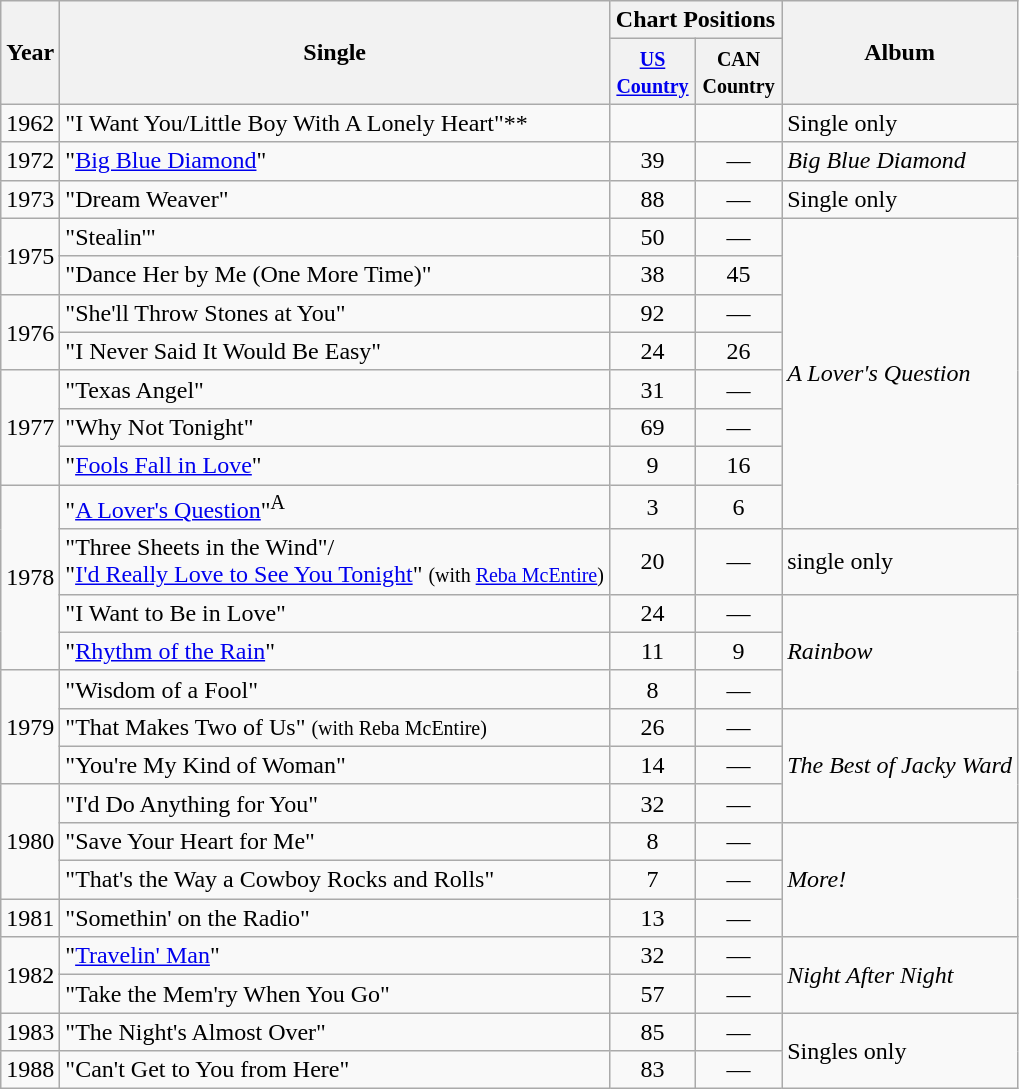<table class="wikitable" style="text-align:left;">
<tr>
<th rowspan="2">Year</th>
<th rowspan="2">Single</th>
<th colspan="2">Chart Positions</th>
<th rowspan="2">Album</th>
</tr>
<tr>
<th width="50"><small><a href='#'>US Country</a></small></th>
<th width="50"><small>CAN Country</small></th>
</tr>
<tr>
<td>1962</td>
<td>"I Want You/Little Boy With A Lonely Heart"**</td>
<td></td>
<td></td>
<td>Single only</td>
</tr>
<tr>
<td>1972</td>
<td>"<a href='#'>Big Blue Diamond</a>"</td>
<td align="center">39</td>
<td align="center">—</td>
<td><em>Big Blue Diamond</em></td>
</tr>
<tr>
<td>1973</td>
<td>"Dream Weaver"</td>
<td align="center">88</td>
<td align="center">—</td>
<td>Single only</td>
</tr>
<tr>
<td rowspan=2>1975</td>
<td>"Stealin'"</td>
<td align="center">50</td>
<td align="center">—</td>
<td rowspan=8><em>A Lover's Question</em></td>
</tr>
<tr>
<td>"Dance Her by Me (One More Time)"</td>
<td align="center">38</td>
<td align="center">45</td>
</tr>
<tr>
<td rowspan=2>1976</td>
<td>"She'll Throw Stones at You"</td>
<td align="center">92</td>
<td align="center">—</td>
</tr>
<tr>
<td>"I Never Said It Would Be Easy"</td>
<td align="center">24</td>
<td align="center">26</td>
</tr>
<tr>
<td rowspan=3>1977</td>
<td>"Texas Angel"</td>
<td align="center">31</td>
<td align="center">—</td>
</tr>
<tr>
<td>"Why Not Tonight"</td>
<td align="center">69</td>
<td align="center">—</td>
</tr>
<tr>
<td>"<a href='#'>Fools Fall in Love</a>"</td>
<td align="center">9</td>
<td align="center">16</td>
</tr>
<tr>
<td rowspan=4>1978</td>
<td>"<a href='#'>A Lover's Question</a>"<sup>A</sup></td>
<td align="center">3</td>
<td align="center">6</td>
</tr>
<tr>
<td>"Three Sheets in the Wind"/<br> "<a href='#'>I'd Really Love to See You Tonight</a>" <small>(with <a href='#'>Reba McEntire</a>)</small></td>
<td align="center">20</td>
<td align="center">—</td>
<td>single only</td>
</tr>
<tr>
<td>"I Want to Be in Love"</td>
<td align="center">24</td>
<td align="center">—</td>
<td rowspan=3><em>Rainbow</em></td>
</tr>
<tr>
<td>"<a href='#'>Rhythm of the Rain</a>"</td>
<td align="center">11</td>
<td align="center">9</td>
</tr>
<tr>
<td rowspan=3>1979</td>
<td>"Wisdom of a Fool"</td>
<td align="center">8</td>
<td align="center">—</td>
</tr>
<tr>
<td>"That Makes Two of Us" <small>(with Reba McEntire)</small></td>
<td align="center">26</td>
<td align="center">—</td>
<td rowspan=3><em>The Best of Jacky Ward</em></td>
</tr>
<tr>
<td>"You're My Kind of Woman"</td>
<td align="center">14</td>
<td align="center">—</td>
</tr>
<tr>
<td rowspan=3>1980</td>
<td>"I'd Do Anything for You"</td>
<td align="center">32</td>
<td align="center">—</td>
</tr>
<tr>
<td>"Save Your Heart for Me"</td>
<td align="center">8</td>
<td align="center">—</td>
<td rowspan=3><em>More!</em></td>
</tr>
<tr>
<td>"That's the Way a Cowboy Rocks and Rolls"</td>
<td align="center">7</td>
<td align="center">—</td>
</tr>
<tr>
<td>1981</td>
<td>"Somethin' on the Radio"</td>
<td align="center">13</td>
<td align="center">—</td>
</tr>
<tr>
<td rowspan=2>1982</td>
<td>"<a href='#'>Travelin' Man</a>"</td>
<td align="center">32</td>
<td align="center">—</td>
<td rowspan=2><em>Night After Night</em></td>
</tr>
<tr>
<td>"Take the Mem'ry When You Go"</td>
<td align="center">57</td>
<td align="center">—</td>
</tr>
<tr>
<td>1983</td>
<td>"The Night's Almost Over"</td>
<td align="center">85</td>
<td align="center">—</td>
<td rowspan=2>Singles only</td>
</tr>
<tr>
<td>1988</td>
<td>"Can't Get to You from Here"</td>
<td align="center">83</td>
<td align="center">—</td>
</tr>
</table>
